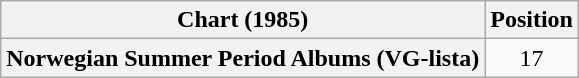<table class="wikitable plainrowheaders" style="text-align:center">
<tr>
<th scope="col">Chart (1985)</th>
<th scope="col">Position</th>
</tr>
<tr>
<th scope="row">Norwegian Summer Period Albums (VG-lista)</th>
<td>17</td>
</tr>
</table>
